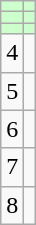<table class="wikitable">
<tr bgcolor=ccffcc>
<td align=center></td>
<td></td>
</tr>
<tr bgcolor=ccffcc>
<td align=center></td>
<td></td>
</tr>
<tr bgcolor=ccffcc>
<td align=center></td>
<td></td>
</tr>
<tr>
<td align=center>4</td>
<td></td>
</tr>
<tr>
<td align=center>5</td>
<td></td>
</tr>
<tr>
<td align=center>6</td>
<td></td>
</tr>
<tr>
<td align=center>7</td>
<td></td>
</tr>
<tr>
<td align=center>8</td>
<td></td>
</tr>
</table>
